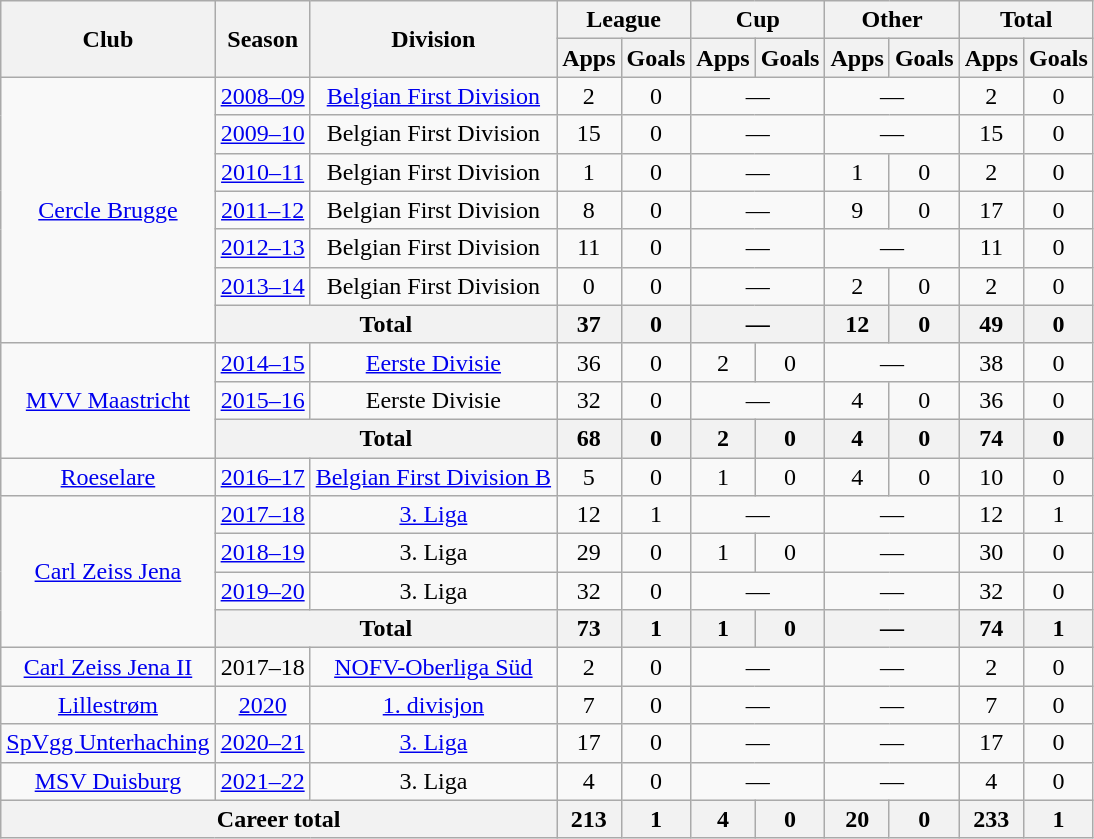<table class="wikitable" style="text-align:center">
<tr>
<th rowspan="2">Club</th>
<th rowspan="2">Season</th>
<th rowspan="2">Division</th>
<th colspan="2">League</th>
<th colspan="2">Cup</th>
<th colspan="2">Other</th>
<th colspan="2">Total</th>
</tr>
<tr>
<th>Apps</th>
<th>Goals</th>
<th>Apps</th>
<th>Goals</th>
<th>Apps</th>
<th>Goals</th>
<th>Apps</th>
<th>Goals</th>
</tr>
<tr>
<td rowspan="7"><a href='#'>Cercle Brugge</a></td>
<td><a href='#'>2008–09</a></td>
<td><a href='#'>Belgian First Division</a></td>
<td>2</td>
<td>0</td>
<td colspan="2">—</td>
<td colspan="2">—</td>
<td>2</td>
<td>0</td>
</tr>
<tr>
<td><a href='#'>2009–10</a></td>
<td>Belgian First Division</td>
<td>15</td>
<td>0</td>
<td colspan="2">—</td>
<td colspan="2">—</td>
<td>15</td>
<td>0</td>
</tr>
<tr>
<td><a href='#'>2010–11</a></td>
<td>Belgian First Division</td>
<td>1</td>
<td>0</td>
<td colspan="2">—</td>
<td>1</td>
<td>0</td>
<td>2</td>
<td>0</td>
</tr>
<tr>
<td><a href='#'>2011–12</a></td>
<td>Belgian First Division</td>
<td>8</td>
<td>0</td>
<td colspan="2">—</td>
<td>9</td>
<td>0</td>
<td>17</td>
<td>0</td>
</tr>
<tr>
<td><a href='#'>2012–13</a></td>
<td>Belgian First Division</td>
<td>11</td>
<td>0</td>
<td colspan="2">—</td>
<td colspan="2">—</td>
<td>11</td>
<td>0</td>
</tr>
<tr>
<td><a href='#'>2013–14</a></td>
<td>Belgian First Division</td>
<td>0</td>
<td>0</td>
<td colspan="2">—</td>
<td>2</td>
<td>0</td>
<td>2</td>
<td>0</td>
</tr>
<tr>
<th colspan="2">Total</th>
<th>37</th>
<th>0</th>
<th colspan="2">—</th>
<th>12</th>
<th>0</th>
<th>49</th>
<th>0</th>
</tr>
<tr>
<td rowspan="3"><a href='#'>MVV Maastricht</a></td>
<td><a href='#'>2014–15</a></td>
<td><a href='#'>Eerste Divisie</a></td>
<td>36</td>
<td>0</td>
<td>2</td>
<td>0</td>
<td colspan="2">—</td>
<td>38</td>
<td>0</td>
</tr>
<tr>
<td><a href='#'>2015–16</a></td>
<td>Eerste Divisie</td>
<td>32</td>
<td>0</td>
<td colspan="2">—</td>
<td>4</td>
<td>0</td>
<td>36</td>
<td>0</td>
</tr>
<tr>
<th colspan="2">Total</th>
<th>68</th>
<th>0</th>
<th>2</th>
<th>0</th>
<th>4</th>
<th>0</th>
<th>74</th>
<th>0</th>
</tr>
<tr>
<td><a href='#'>Roeselare</a></td>
<td><a href='#'>2016–17</a></td>
<td><a href='#'>Belgian First Division B</a></td>
<td>5</td>
<td>0</td>
<td>1</td>
<td>0</td>
<td>4</td>
<td>0</td>
<td>10</td>
<td>0</td>
</tr>
<tr>
<td rowspan="4"><a href='#'>Carl Zeiss Jena</a></td>
<td><a href='#'>2017–18</a></td>
<td><a href='#'>3. Liga</a></td>
<td>12</td>
<td>1</td>
<td colspan="2">—</td>
<td colspan="2">—</td>
<td>12</td>
<td>1</td>
</tr>
<tr>
<td><a href='#'>2018–19</a></td>
<td>3. Liga</td>
<td>29</td>
<td>0</td>
<td>1</td>
<td>0</td>
<td colspan="2">—</td>
<td>30</td>
<td>0</td>
</tr>
<tr>
<td><a href='#'>2019–20</a></td>
<td>3. Liga</td>
<td>32</td>
<td>0</td>
<td colspan="2">—</td>
<td colspan="2">—</td>
<td>32</td>
<td>0</td>
</tr>
<tr>
<th colspan="2">Total</th>
<th>73</th>
<th>1</th>
<th>1</th>
<th>0</th>
<th colspan="2">—</th>
<th>74</th>
<th>1</th>
</tr>
<tr>
<td><a href='#'>Carl Zeiss Jena II</a></td>
<td>2017–18</td>
<td><a href='#'>NOFV-Oberliga Süd</a></td>
<td>2</td>
<td>0</td>
<td colspan="2">—</td>
<td colspan="2">—</td>
<td>2</td>
<td>0</td>
</tr>
<tr>
<td><a href='#'>Lillestrøm</a></td>
<td><a href='#'>2020</a></td>
<td><a href='#'>1. divisjon</a></td>
<td>7</td>
<td>0</td>
<td colspan="2">—</td>
<td colspan="2">—</td>
<td>7</td>
<td>0</td>
</tr>
<tr>
<td><a href='#'>SpVgg Unterhaching</a></td>
<td><a href='#'>2020–21</a></td>
<td><a href='#'>3. Liga</a></td>
<td>17</td>
<td>0</td>
<td colspan="2">—</td>
<td colspan="2">—</td>
<td>17</td>
<td>0</td>
</tr>
<tr>
<td><a href='#'>MSV Duisburg</a></td>
<td><a href='#'>2021–22</a></td>
<td>3. Liga</td>
<td>4</td>
<td>0</td>
<td colspan="2">—</td>
<td colspan="2">—</td>
<td>4</td>
<td>0</td>
</tr>
<tr>
<th colspan="3">Career total</th>
<th>213</th>
<th>1</th>
<th>4</th>
<th>0</th>
<th>20</th>
<th>0</th>
<th>233</th>
<th>1</th>
</tr>
</table>
